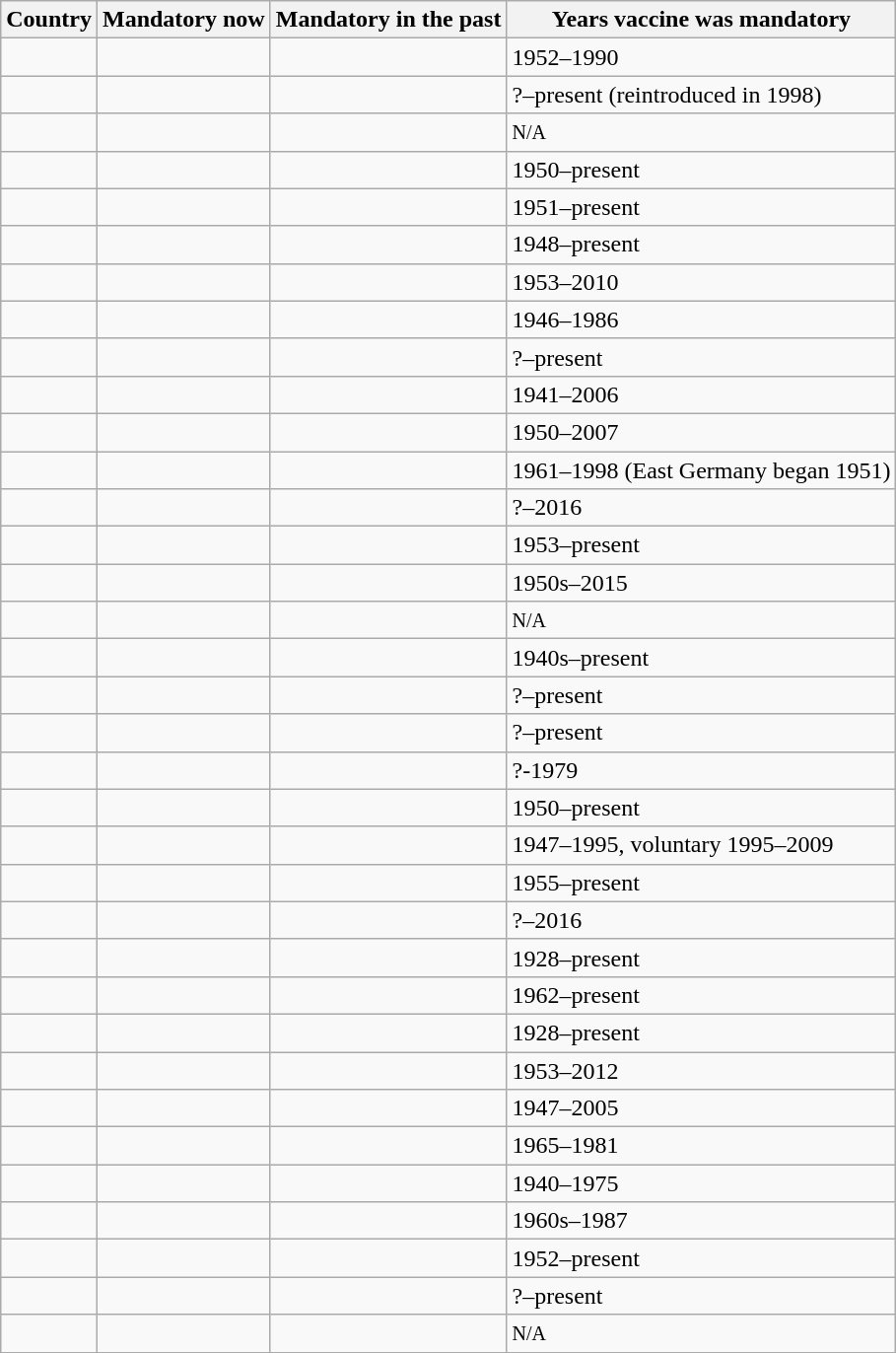<table class="wikitable">
<tr>
<th>Country</th>
<th>Mandatory now</th>
<th>Mandatory in the past</th>
<th>Years vaccine was mandatory</th>
</tr>
<tr>
<td></td>
<td></td>
<td></td>
<td>1952–1990</td>
</tr>
<tr>
<td></td>
<td></td>
<td></td>
<td>?–present (reintroduced in 1998)</td>
</tr>
<tr>
<td></td>
<td></td>
<td></td>
<td><small>N/A</small></td>
</tr>
<tr>
<td></td>
<td></td>
<td></td>
<td>1950–present</td>
</tr>
<tr>
<td></td>
<td></td>
<td></td>
<td>1951–present</td>
</tr>
<tr>
<td></td>
<td></td>
<td></td>
<td>1948–present</td>
</tr>
<tr>
<td></td>
<td></td>
<td></td>
<td>1953–2010</td>
</tr>
<tr>
<td></td>
<td></td>
<td></td>
<td>1946–1986</td>
</tr>
<tr>
<td></td>
<td></td>
<td></td>
<td>?–present</td>
</tr>
<tr>
<td></td>
<td></td>
<td></td>
<td>1941–2006</td>
</tr>
<tr>
<td></td>
<td></td>
<td></td>
<td>1950–2007</td>
</tr>
<tr>
<td></td>
<td></td>
<td></td>
<td>1961–1998 (East Germany began 1951)</td>
</tr>
<tr>
<td></td>
<td></td>
<td></td>
<td>?–2016</td>
</tr>
<tr>
<td></td>
<td></td>
<td></td>
<td>1953–present</td>
</tr>
<tr>
<td></td>
<td></td>
<td></td>
<td>1950s–2015</td>
</tr>
<tr>
<td></td>
<td></td>
<td></td>
<td><small>N/A</small></td>
</tr>
<tr>
<td></td>
<td></td>
<td></td>
<td>1940s–present</td>
</tr>
<tr>
<td></td>
<td></td>
<td></td>
<td>?–present</td>
</tr>
<tr>
<td></td>
<td></td>
<td></td>
<td>?–present</td>
</tr>
<tr>
<td></td>
<td></td>
<td></td>
<td>?-1979</td>
</tr>
<tr>
<td></td>
<td></td>
<td></td>
<td>1950–present</td>
</tr>
<tr>
<td></td>
<td></td>
<td></td>
<td>1947–1995, voluntary 1995–2009</td>
</tr>
<tr>
<td></td>
<td></td>
<td></td>
<td>1955–present</td>
</tr>
<tr>
<td></td>
<td></td>
<td></td>
<td>?–2016</td>
</tr>
<tr>
<td></td>
<td></td>
<td></td>
<td>1928–present</td>
</tr>
<tr>
<td></td>
<td></td>
<td></td>
<td>1962–present</td>
</tr>
<tr>
<td></td>
<td></td>
<td></td>
<td>1928–present</td>
</tr>
<tr>
<td></td>
<td></td>
<td></td>
<td>1953–2012</td>
</tr>
<tr>
<td></td>
<td></td>
<td></td>
<td>1947–2005</td>
</tr>
<tr>
<td></td>
<td></td>
<td></td>
<td>1965–1981</td>
</tr>
<tr>
<td></td>
<td></td>
<td></td>
<td>1940–1975</td>
</tr>
<tr>
<td></td>
<td></td>
<td></td>
<td>1960s–1987</td>
</tr>
<tr>
<td></td>
<td></td>
<td></td>
<td>1952–present</td>
</tr>
<tr>
<td></td>
<td></td>
<td></td>
<td>?–present</td>
</tr>
<tr>
<td></td>
<td></td>
<td></td>
<td><small>N/A</small></td>
</tr>
<tr>
</tr>
</table>
